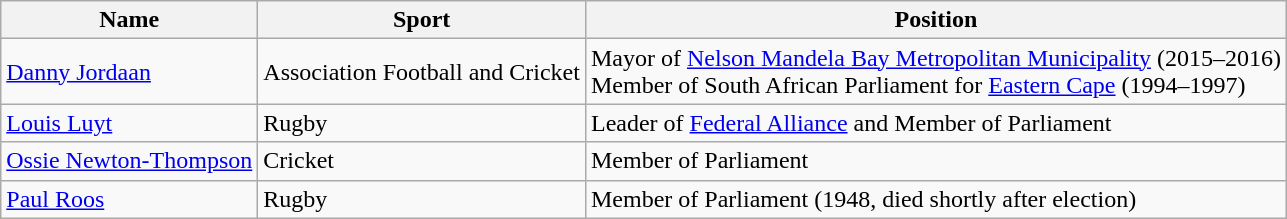<table class="wikitable sortable">
<tr>
<th>Name</th>
<th>Sport</th>
<th>Position</th>
</tr>
<tr>
<td data-sort-value="Jordaan,Danny"><a href='#'>Danny Jordaan</a></td>
<td>Association Football and Cricket</td>
<td>Mayor of <a href='#'>Nelson Mandela Bay Metropolitan Municipality</a> (2015–2016)<br>Member of South African Parliament for <a href='#'>Eastern Cape</a> (1994–1997)</td>
</tr>
<tr>
<td data-sort-value="Luyt,Louis"><a href='#'>Louis Luyt</a></td>
<td>Rugby</td>
<td>Leader of <a href='#'>Federal Alliance</a> and Member of Parliament</td>
</tr>
<tr>
<td data-sort-value="Newton-Thompson,Ossie"><a href='#'>Ossie Newton-Thompson</a></td>
<td>Cricket</td>
<td>Member of Parliament</td>
</tr>
<tr>
<td data-sort-value="Roos,Paul"><a href='#'>Paul Roos</a></td>
<td>Rugby</td>
<td>Member of Parliament (1948, died shortly after election)</td>
</tr>
</table>
